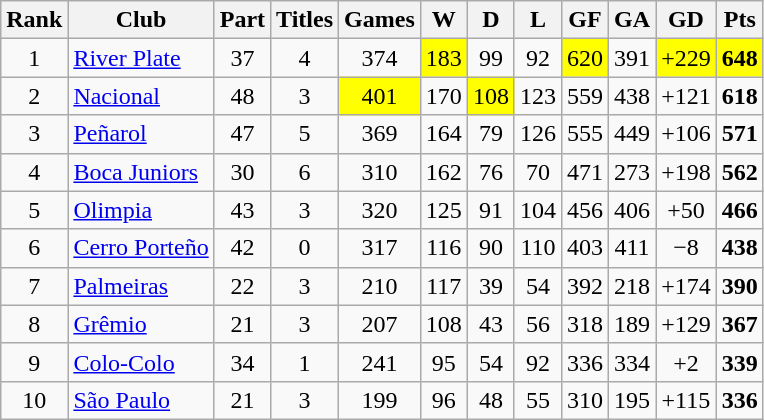<table class="wikitable" style="text-align: center">
<tr>
<th scope="col">Rank</th>
<th scope="col">Club</th>
<th scope="col">Part</th>
<th scope="col">Titles</th>
<th scope="col">Games</th>
<th scope="col">W</th>
<th scope="col">D</th>
<th scope="col">L</th>
<th scope="col">GF</th>
<th scope="col">GA</th>
<th scope="col">GD</th>
<th scope="col">Pts</th>
</tr>
<tr>
<td>1</td>
<td style="text-align: left"> <a href='#'>River Plate</a></td>
<td>37</td>
<td>4</td>
<td>374</td>
<td style="background: yellow">183</td>
<td>99</td>
<td>92</td>
<td style="background: yellow">620</td>
<td>391</td>
<td style="background: yellow">+229</td>
<td style="background: yellow"><strong>648</strong></td>
</tr>
<tr>
<td>2</td>
<td style="text-align: left"> <a href='#'>Nacional</a></td>
<td>48</td>
<td>3</td>
<td style="background: yellow">401</td>
<td>170</td>
<td style="background: yellow">108</td>
<td>123</td>
<td>559</td>
<td>438</td>
<td>+121</td>
<td><strong>618</strong></td>
</tr>
<tr>
<td>3</td>
<td style="text-align: left"> <a href='#'>Peñarol</a></td>
<td>47</td>
<td>5</td>
<td>369</td>
<td>164</td>
<td>79</td>
<td>126</td>
<td>555</td>
<td>449</td>
<td>+106</td>
<td><strong>571</strong></td>
</tr>
<tr>
<td>4</td>
<td style="text-align: left"> <a href='#'>Boca Juniors</a></td>
<td>30</td>
<td>6</td>
<td>310</td>
<td>162</td>
<td>76</td>
<td>70</td>
<td>471</td>
<td>273</td>
<td>+198</td>
<td><strong>562</strong></td>
</tr>
<tr>
<td>5</td>
<td style="text-align: left"> <a href='#'>Olimpia</a></td>
<td>43</td>
<td>3</td>
<td>320</td>
<td>125</td>
<td>91</td>
<td>104</td>
<td>456</td>
<td>406</td>
<td>+50</td>
<td><strong>466</strong></td>
</tr>
<tr>
<td>6</td>
<td style="text-align: left"> <a href='#'>Cerro Porteño</a></td>
<td>42</td>
<td>0</td>
<td>317</td>
<td>116</td>
<td>90</td>
<td>110</td>
<td>403</td>
<td>411</td>
<td>−8</td>
<td><strong>438</strong></td>
</tr>
<tr>
<td>7</td>
<td style="text-align: left"> <a href='#'>Palmeiras</a></td>
<td>22</td>
<td>3</td>
<td>210</td>
<td>117</td>
<td>39</td>
<td>54</td>
<td>392</td>
<td>218</td>
<td>+174</td>
<td><strong>390</strong></td>
</tr>
<tr>
<td>8</td>
<td style="text-align: left"> <a href='#'>Grêmio</a></td>
<td>21</td>
<td>3</td>
<td>207</td>
<td>108</td>
<td>43</td>
<td>56</td>
<td>318</td>
<td>189</td>
<td>+129</td>
<td><strong>367</strong></td>
</tr>
<tr>
<td>9</td>
<td style="text-align: left"> <a href='#'>Colo-Colo</a></td>
<td>34</td>
<td>1</td>
<td>241</td>
<td>95</td>
<td>54</td>
<td>92</td>
<td>336</td>
<td>334</td>
<td>+2</td>
<td><strong>339</strong></td>
</tr>
<tr>
<td>10</td>
<td style="text-align: left"> <a href='#'>São Paulo</a></td>
<td>21</td>
<td>3</td>
<td>199</td>
<td>96</td>
<td>48</td>
<td>55</td>
<td>310</td>
<td>195</td>
<td>+115</td>
<td><strong>336</strong></td>
</tr>
</table>
